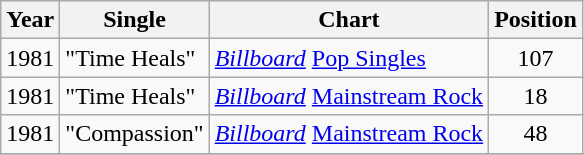<table class="wikitable">
<tr>
<th align="left">Year</th>
<th align="left">Single</th>
<th align="left">Chart</th>
<th align="left">Position</th>
</tr>
<tr>
<td>1981</td>
<td>"Time Heals"</td>
<td><em><a href='#'>Billboard</a></em> <a href='#'>Pop Singles</a></td>
<td align="center">107</td>
</tr>
<tr>
<td>1981</td>
<td>"Time Heals"</td>
<td><em><a href='#'>Billboard</a></em> <a href='#'>Mainstream Rock</a></td>
<td align="center">18</td>
</tr>
<tr>
<td>1981</td>
<td>"Compassion"</td>
<td><em><a href='#'>Billboard</a></em> <a href='#'>Mainstream Rock</a></td>
<td align="center">48</td>
</tr>
<tr>
</tr>
</table>
